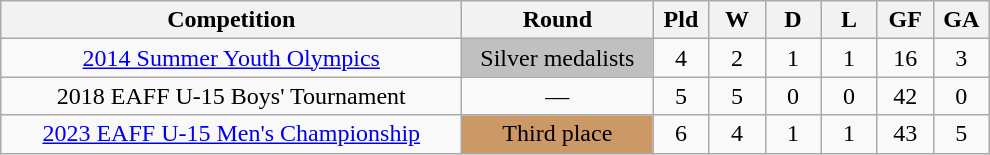<table class="wikitable" style="text-align:center;">
<tr>
<th width="300">Competition</th>
<th width="120">Round</th>
<th width="30">Pld</th>
<th width="30">W</th>
<th width="30">D</th>
<th width="30">L</th>
<th width="30">GF</th>
<th width="30">GA</th>
</tr>
<tr>
<td> <a href='#'>2014 Summer Youth Olympics</a></td>
<td bgcolor="silver">Silver medalists</td>
<td>4</td>
<td>2</td>
<td>1</td>
<td>1</td>
<td>16</td>
<td>3</td>
</tr>
<tr>
<td> 2018 EAFF U-15 Boys' Tournament</td>
<td>—</td>
<td>5</td>
<td>5</td>
<td>0</td>
<td>0</td>
<td>42</td>
<td>0</td>
</tr>
<tr>
<td> <a href='#'>2023 EAFF U-15 Men's Championship</a></td>
<td bgcolor="#c96">Third place</td>
<td>6</td>
<td>4</td>
<td>1</td>
<td>1</td>
<td>43</td>
<td>5</td>
</tr>
</table>
